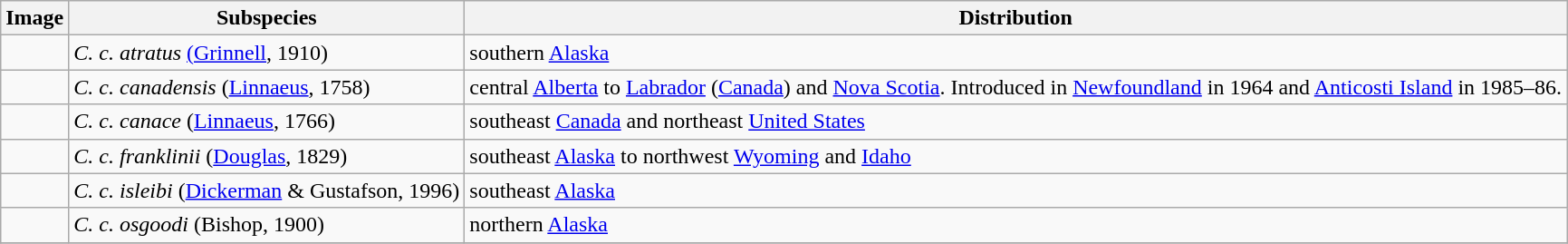<table class="wikitable ">
<tr>
<th>Image</th>
<th>Subspecies</th>
<th>Distribution</th>
</tr>
<tr>
<td></td>
<td><em>C. c. atratus</em> <a href='#'>(Grinnell</a>, 1910)</td>
<td>southern <a href='#'>Alaska</a></td>
</tr>
<tr>
<td></td>
<td><em>C. c. canadensis</em> (<a href='#'>Linnaeus</a>, 1758)</td>
<td>central <a href='#'>Alberta</a> to <a href='#'>Labrador</a> (<a href='#'>Canada</a>) and <a href='#'>Nova Scotia</a>. Introduced in <a href='#'>Newfoundland</a> in 1964 and <a href='#'>Anticosti Island</a> in 1985–86.</td>
</tr>
<tr>
<td></td>
<td><em>C. c. canace</em> (<a href='#'>Linnaeus</a>, 1766)</td>
<td>southeast <a href='#'>Canada</a> and northeast <a href='#'>United States</a></td>
</tr>
<tr>
<td></td>
<td><em>C. c. franklinii</em> (<a href='#'>Douglas</a>, 1829)</td>
<td>southeast <a href='#'>Alaska</a> to northwest <a href='#'>Wyoming</a> and <a href='#'>Idaho</a></td>
</tr>
<tr>
<td></td>
<td><em>C. c. isleibi</em> (<a href='#'>Dickerman</a> & Gustafson, 1996)</td>
<td>southeast <a href='#'>Alaska</a></td>
</tr>
<tr>
<td></td>
<td><em>C. c. osgoodi</em> (Bishop, 1900)</td>
<td>northern <a href='#'>Alaska</a></td>
</tr>
<tr>
</tr>
</table>
